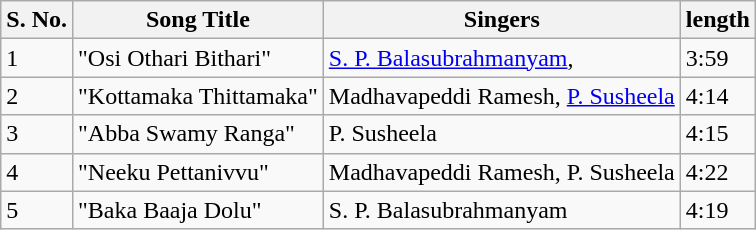<table class="wikitable">
<tr>
<th>S. No.</th>
<th>Song Title</th>
<th>Singers</th>
<th>length</th>
</tr>
<tr>
<td>1</td>
<td>"Osi Othari Bithari"</td>
<td><a href='#'>S. P. Balasubrahmanyam</a>,</td>
<td>3:59</td>
</tr>
<tr>
<td>2</td>
<td>"Kottamaka Thittamaka"</td>
<td>Madhavapeddi Ramesh, <a href='#'>P. Susheela</a></td>
<td>4:14</td>
</tr>
<tr>
<td>3</td>
<td>"Abba Swamy Ranga"</td>
<td>P. Susheela</td>
<td>4:15</td>
</tr>
<tr>
<td>4</td>
<td>"Neeku Pettanivvu"</td>
<td>Madhavapeddi Ramesh, P. Susheela</td>
<td>4:22</td>
</tr>
<tr>
<td>5</td>
<td>"Baka Baaja Dolu"</td>
<td>S. P. Balasubrahmanyam</td>
<td>4:19</td>
</tr>
</table>
